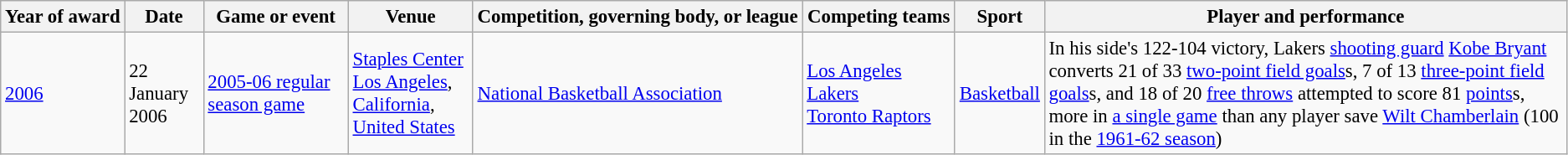<table class="wikitable" style="font-size: 95%;">
<tr style="white-space: nowrap;">
<th>Year of award</th>
<th>Date</th>
<th>Game or event</th>
<th>Venue</th>
<th>Competition, governing body, or league</th>
<th>Competing teams</th>
<th>Sport</th>
<th>Player and performance</th>
</tr>
<tr>
<td><a href='#'>2006</a></td>
<td>22 January 2006</td>
<td><a href='#'>2005-06 regular season game</a></td>
<td><a href='#'>Staples Center</a><br><a href='#'>Los Angeles</a>, <a href='#'>California</a>, <a href='#'>United States</a></td>
<td><a href='#'>National Basketball Association</a></td>
<td><a href='#'>Los Angeles Lakers</a><br><a href='#'>Toronto Raptors</a></td>
<td><a href='#'>Basketball</a></td>
<td>In his side's 122-104 victory, Lakers <a href='#'>shooting guard</a> <a href='#'>Kobe Bryant</a> converts 21 of 33 <a href='#'>two-point field goals</a>s, 7 of 13 <a href='#'>three-point field goals</a>s, and 18 of 20 <a href='#'>free throws</a> attempted to score 81 <a href='#'>points</a>s, more in <a href='#'>a single game</a> than any player save <a href='#'>Wilt Chamberlain</a> (100 in the <a href='#'>1961-62 season</a>)</td>
</tr>
</table>
